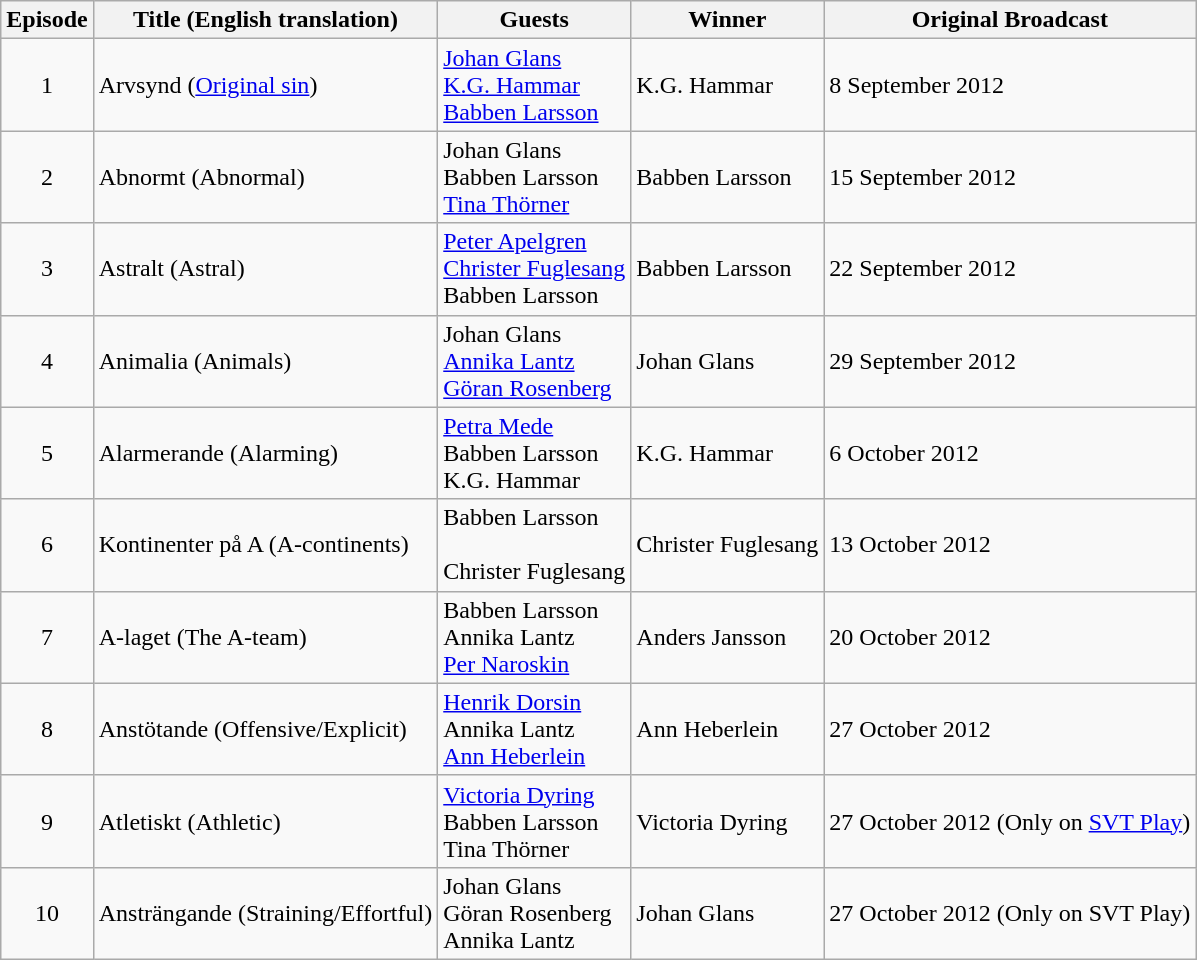<table class="wikitable">
<tr>
<th style="text-align: center;">Episode</th>
<th>Title (English translation)</th>
<th>Guests</th>
<th>Winner</th>
<th>Original Broadcast</th>
</tr>
<tr>
<td style="text-align: center;">1</td>
<td>Arvsynd (<a href='#'>Original sin</a>)</td>
<td><a href='#'>Johan Glans</a><br><a href='#'>K.G. Hammar</a><br><a href='#'>Babben Larsson</a></td>
<td>K.G. Hammar</td>
<td>8 September 2012</td>
</tr>
<tr>
<td style="text-align: center;">2</td>
<td>Abnormt (Abnormal)</td>
<td>Johan Glans<br>Babben Larsson<br><a href='#'>Tina Thörner</a></td>
<td>Babben Larsson</td>
<td>15 September 2012</td>
</tr>
<tr>
<td style="text-align: center;">3</td>
<td>Astralt (Astral)</td>
<td><a href='#'>Peter Apelgren</a><br><a href='#'>Christer Fuglesang</a><br>Babben Larsson</td>
<td>Babben Larsson</td>
<td>22 September 2012</td>
</tr>
<tr>
<td style="text-align: center;">4</td>
<td>Animalia (Animals)</td>
<td>Johan Glans<br><a href='#'>Annika Lantz</a><br><a href='#'>Göran Rosenberg</a></td>
<td>Johan Glans</td>
<td>29 September 2012</td>
</tr>
<tr>
<td style="text-align: center;">5</td>
<td>Alarmerande (Alarming)</td>
<td><a href='#'>Petra Mede</a><br>Babben Larsson<br>K.G. Hammar</td>
<td>K.G. Hammar</td>
<td>6 October 2012</td>
</tr>
<tr>
<td style="text-align: center;">6</td>
<td>Kontinenter på A (A-continents)</td>
<td>Babben Larsson<br><br>Christer Fuglesang</td>
<td>Christer Fuglesang</td>
<td>13 October 2012</td>
</tr>
<tr>
<td style="text-align: center;">7</td>
<td>A-laget (The A-team)</td>
<td>Babben Larsson<br>Annika Lantz<br><a href='#'>Per Naroskin</a></td>
<td>Anders Jansson</td>
<td>20 October 2012</td>
</tr>
<tr>
<td style="text-align: center;">8</td>
<td>Anstötande (Offensive/Explicit)</td>
<td><a href='#'>Henrik Dorsin</a><br>Annika Lantz<br><a href='#'>Ann Heberlein</a></td>
<td>Ann Heberlein</td>
<td>27 October 2012</td>
</tr>
<tr>
<td style="text-align: center;">9</td>
<td>Atletiskt (Athletic)</td>
<td><a href='#'>Victoria Dyring</a><br>Babben Larsson<br>Tina Thörner</td>
<td>Victoria Dyring</td>
<td>27 October 2012 (Only on <a href='#'>SVT Play</a>)</td>
</tr>
<tr>
<td style="text-align: center;">10</td>
<td>Ansträngande (Straining/Effortful)</td>
<td>Johan Glans<br>Göran Rosenberg<br>Annika Lantz</td>
<td>Johan Glans</td>
<td>27 October 2012 (Only on SVT Play)</td>
</tr>
</table>
